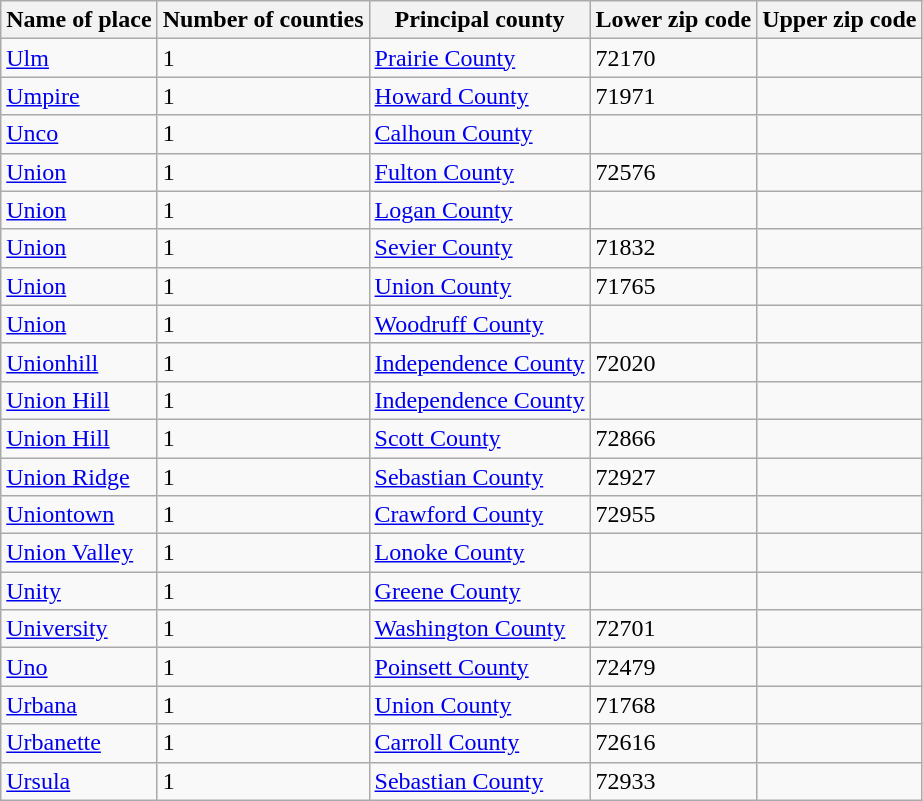<table class="wikitable">
<tr>
<th>Name of place</th>
<th>Number of counties</th>
<th>Principal county</th>
<th>Lower zip code</th>
<th>Upper zip code</th>
</tr>
<tr>
<td><a href='#'>Ulm</a></td>
<td>1</td>
<td><a href='#'>Prairie County</a></td>
<td>72170</td>
<td> </td>
</tr>
<tr>
<td><a href='#'>Umpire</a></td>
<td>1</td>
<td><a href='#'>Howard County</a></td>
<td>71971</td>
<td> </td>
</tr>
<tr>
<td><a href='#'>Unco</a></td>
<td>1</td>
<td><a href='#'>Calhoun County</a></td>
<td> </td>
<td> </td>
</tr>
<tr>
<td><a href='#'>Union</a></td>
<td>1</td>
<td><a href='#'>Fulton County</a></td>
<td>72576</td>
<td> </td>
</tr>
<tr>
<td><a href='#'>Union</a></td>
<td>1</td>
<td><a href='#'>Logan County</a></td>
<td> </td>
<td> </td>
</tr>
<tr>
<td><a href='#'>Union</a></td>
<td>1</td>
<td><a href='#'>Sevier County</a></td>
<td>71832</td>
<td> </td>
</tr>
<tr>
<td><a href='#'>Union</a></td>
<td>1</td>
<td><a href='#'>Union County</a></td>
<td>71765</td>
<td> </td>
</tr>
<tr>
<td><a href='#'>Union</a></td>
<td>1</td>
<td><a href='#'>Woodruff County</a></td>
<td> </td>
<td> </td>
</tr>
<tr>
<td><a href='#'>Unionhill</a></td>
<td>1</td>
<td><a href='#'>Independence County</a></td>
<td>72020</td>
<td> </td>
</tr>
<tr>
<td><a href='#'>Union Hill</a></td>
<td>1</td>
<td><a href='#'>Independence County</a></td>
<td> </td>
<td> </td>
</tr>
<tr>
<td><a href='#'>Union Hill</a></td>
<td>1</td>
<td><a href='#'>Scott County</a></td>
<td>72866</td>
<td> </td>
</tr>
<tr>
<td><a href='#'>Union Ridge</a></td>
<td>1</td>
<td><a href='#'>Sebastian County</a></td>
<td>72927</td>
<td> </td>
</tr>
<tr>
<td><a href='#'>Uniontown</a></td>
<td>1</td>
<td><a href='#'>Crawford County</a></td>
<td>72955</td>
<td> </td>
</tr>
<tr>
<td><a href='#'>Union Valley</a></td>
<td>1</td>
<td><a href='#'>Lonoke County</a></td>
<td> </td>
<td> </td>
</tr>
<tr>
<td><a href='#'>Unity</a></td>
<td>1</td>
<td><a href='#'>Greene County</a></td>
<td> </td>
<td> </td>
</tr>
<tr>
<td><a href='#'>University</a></td>
<td>1</td>
<td><a href='#'>Washington County</a></td>
<td>72701</td>
<td> </td>
</tr>
<tr>
<td><a href='#'>Uno</a></td>
<td>1</td>
<td><a href='#'>Poinsett County</a></td>
<td>72479</td>
<td> </td>
</tr>
<tr>
<td><a href='#'>Urbana</a></td>
<td>1</td>
<td><a href='#'>Union County</a></td>
<td>71768</td>
<td> </td>
</tr>
<tr>
<td><a href='#'>Urbanette</a></td>
<td>1</td>
<td><a href='#'>Carroll County</a></td>
<td>72616</td>
<td> </td>
</tr>
<tr>
<td><a href='#'>Ursula</a></td>
<td>1</td>
<td><a href='#'>Sebastian County</a></td>
<td>72933</td>
<td> </td>
</tr>
</table>
